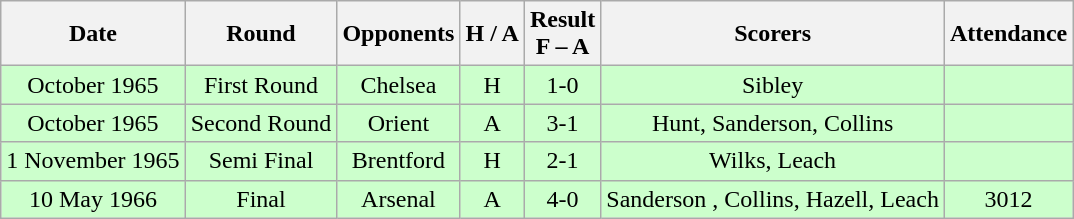<table class="wikitable" style="text-align:center">
<tr>
<th>Date</th>
<th>Round</th>
<th>Opponents</th>
<th>H / A</th>
<th>Result<br>F – A</th>
<th>Scorers</th>
<th>Attendance</th>
</tr>
<tr bgcolor="#ccffcc">
<td>October 1965</td>
<td>First Round</td>
<td>Chelsea</td>
<td>H</td>
<td>1-0</td>
<td>Sibley</td>
<td></td>
</tr>
<tr bgcolor="#ccffcc">
<td>October 1965</td>
<td>Second Round</td>
<td>Orient</td>
<td>A</td>
<td>3-1</td>
<td>Hunt, Sanderson, Collins</td>
<td></td>
</tr>
<tr bgcolor="#ccffcc">
<td>1 November 1965</td>
<td>Semi Final</td>
<td>Brentford</td>
<td>H</td>
<td>2-1</td>
<td>Wilks, Leach</td>
<td></td>
</tr>
<tr bgcolor="#ccffcc">
<td>10 May 1966</td>
<td>Final</td>
<td>Arsenal</td>
<td>A</td>
<td>4-0</td>
<td>Sanderson , Collins, Hazell,  Leach</td>
<td>3012</td>
</tr>
</table>
